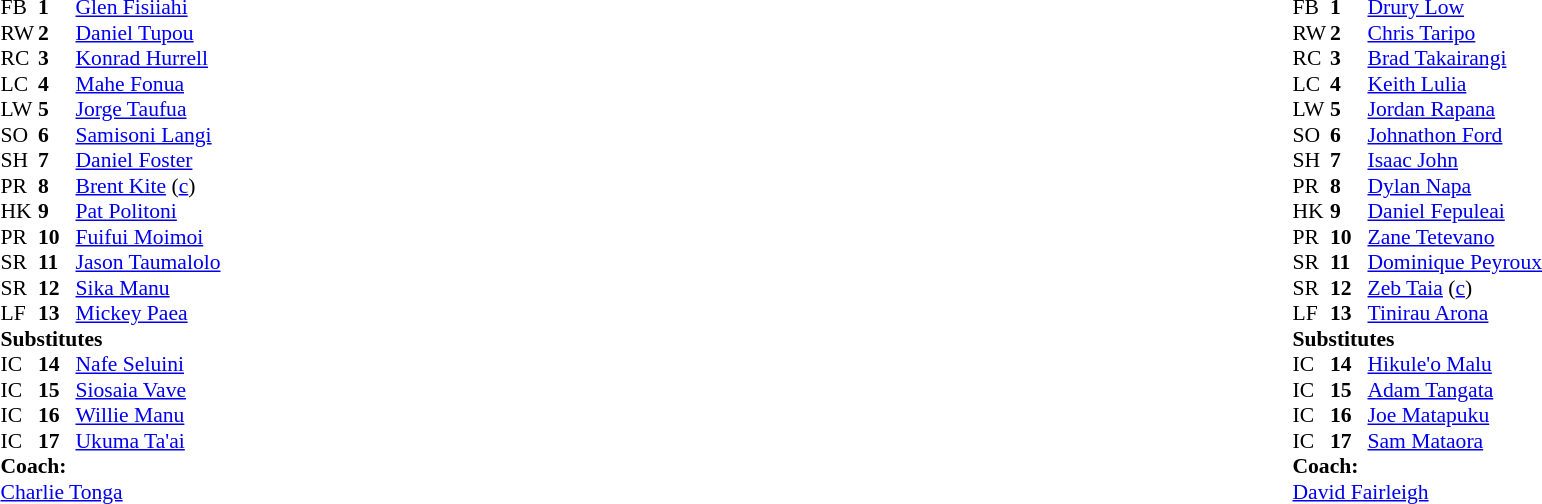<table width="100%">
<tr>
<td valign="top" width="50%"><br><table style="font-size: 90%" cellspacing="0" cellpadding="0">
<tr>
<th width="25"></th>
<th width="25"></th>
</tr>
<tr>
<td>FB</td>
<td><strong>1</strong></td>
<td><a href='#'>Glen Fisiiahi</a></td>
</tr>
<tr>
<td>RW</td>
<td><strong>2</strong></td>
<td><a href='#'>Daniel Tupou</a></td>
</tr>
<tr>
<td>RC</td>
<td><strong>3</strong></td>
<td><a href='#'>Konrad Hurrell</a></td>
</tr>
<tr>
<td>LC</td>
<td><strong>4</strong></td>
<td><a href='#'>Mahe Fonua</a></td>
</tr>
<tr>
<td>LW</td>
<td><strong>5</strong></td>
<td><a href='#'>Jorge Taufua</a></td>
</tr>
<tr>
<td>SO</td>
<td><strong>6</strong></td>
<td><a href='#'>Samisoni Langi</a></td>
</tr>
<tr>
<td>SH</td>
<td><strong>7</strong></td>
<td><a href='#'>Daniel Foster</a></td>
</tr>
<tr>
<td>PR</td>
<td><strong>8</strong></td>
<td><a href='#'>Brent Kite</a> (<a href='#'>c</a>)</td>
</tr>
<tr>
<td>HK</td>
<td><strong>9</strong></td>
<td><a href='#'>Pat Politoni</a></td>
</tr>
<tr>
<td>PR</td>
<td><strong>10</strong></td>
<td><a href='#'>Fuifui Moimoi</a></td>
</tr>
<tr>
<td>SR</td>
<td><strong>11</strong></td>
<td><a href='#'>Jason Taumalolo</a></td>
</tr>
<tr>
<td>SR</td>
<td><strong>12</strong></td>
<td><a href='#'>Sika Manu</a></td>
</tr>
<tr>
<td>LF</td>
<td><strong>13</strong></td>
<td><a href='#'>Mickey Paea</a></td>
</tr>
<tr>
<td colspan=3><strong>Substitutes</strong></td>
</tr>
<tr>
<td>IC</td>
<td><strong>14</strong></td>
<td><a href='#'>Nafe Seluini</a></td>
</tr>
<tr>
<td>IC</td>
<td><strong>15</strong></td>
<td><a href='#'>Siosaia Vave</a></td>
</tr>
<tr>
<td>IC</td>
<td><strong>16</strong></td>
<td><a href='#'>Willie Manu</a></td>
</tr>
<tr>
<td>IC</td>
<td><strong>17</strong></td>
<td><a href='#'>Ukuma Ta'ai</a></td>
</tr>
<tr>
<td colspan=3><strong>Coach:</strong></td>
</tr>
<tr>
<td colspan="4"> <a href='#'>Charlie Tonga</a></td>
</tr>
</table>
</td>
<td valign="top" width="50%"><br><table style="font-size: 90%" cellspacing="0" cellpadding="0" align="center">
<tr>
<th width="25"></th>
<th width="25"></th>
</tr>
<tr>
<td>FB</td>
<td><strong>1</strong></td>
<td><a href='#'>Drury Low</a></td>
</tr>
<tr>
<td>RW</td>
<td><strong>2</strong></td>
<td><a href='#'>Chris Taripo</a></td>
</tr>
<tr>
<td>RC</td>
<td><strong>3</strong></td>
<td><a href='#'>Brad Takairangi</a></td>
</tr>
<tr>
<td>LC</td>
<td><strong>4</strong></td>
<td><a href='#'>Keith Lulia</a></td>
</tr>
<tr>
<td>LW</td>
<td><strong>5</strong></td>
<td><a href='#'>Jordan Rapana</a></td>
</tr>
<tr>
<td>SO</td>
<td><strong>6</strong></td>
<td><a href='#'>Johnathon Ford</a></td>
</tr>
<tr>
<td>SH</td>
<td><strong>7</strong></td>
<td><a href='#'>Isaac John</a></td>
</tr>
<tr>
<td>PR</td>
<td><strong>8</strong></td>
<td><a href='#'>Dylan Napa</a></td>
</tr>
<tr>
<td>HK</td>
<td><strong>9</strong></td>
<td><a href='#'>Daniel Fepuleai</a></td>
</tr>
<tr>
<td>PR</td>
<td><strong>10</strong></td>
<td><a href='#'>Zane Tetevano</a></td>
</tr>
<tr>
<td>SR</td>
<td><strong>11</strong></td>
<td><a href='#'>Dominique Peyroux</a></td>
</tr>
<tr>
<td>SR</td>
<td><strong>12</strong></td>
<td><a href='#'>Zeb Taia</a> (<a href='#'>c</a>)</td>
</tr>
<tr>
<td>LF</td>
<td><strong>13</strong></td>
<td><a href='#'>Tinirau Arona</a></td>
</tr>
<tr>
<td colspan=3><strong>Substitutes</strong></td>
</tr>
<tr>
<td>IC</td>
<td><strong>14</strong></td>
<td><a href='#'>Hikule'o Malu</a></td>
</tr>
<tr>
<td>IC</td>
<td><strong>15</strong></td>
<td><a href='#'>Adam Tangata</a></td>
</tr>
<tr>
<td>IC</td>
<td><strong>16</strong></td>
<td><a href='#'>Joe Matapuku</a></td>
</tr>
<tr>
<td>IC</td>
<td><strong>17</strong></td>
<td><a href='#'>Sam Mataora</a></td>
</tr>
<tr>
<td colspan=3><strong>Coach:</strong></td>
</tr>
<tr>
<td colspan="4"> <a href='#'>David Fairleigh</a></td>
</tr>
</table>
</td>
</tr>
</table>
